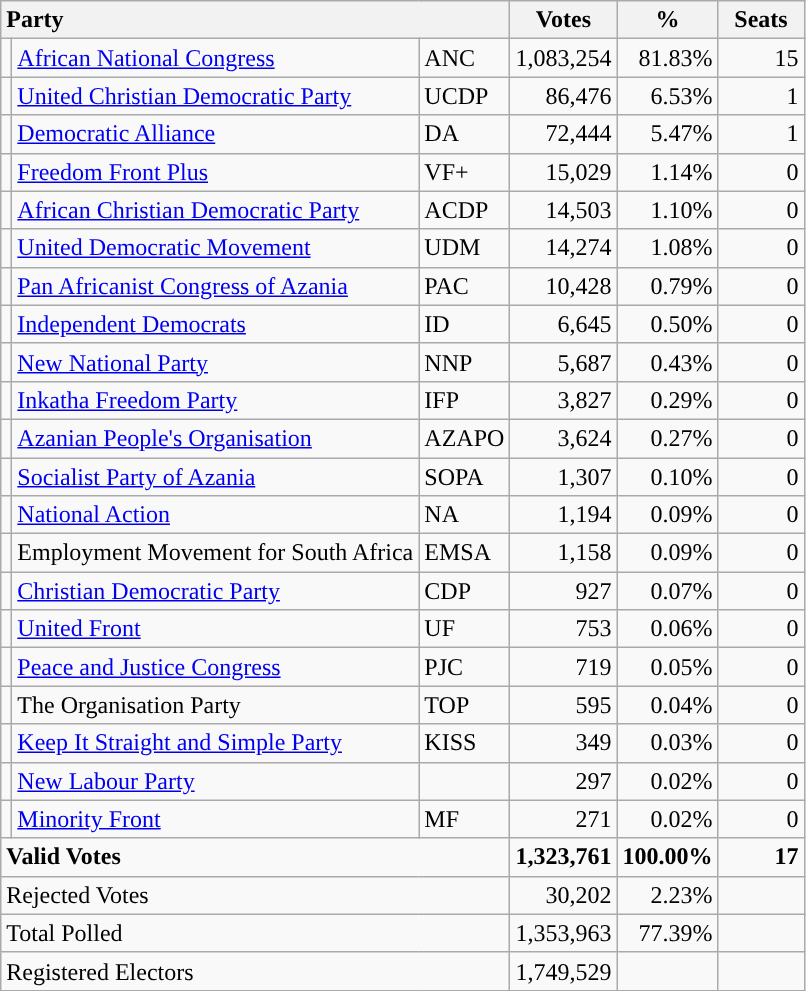<table class="wikitable" border="1" style="text-align:right;">
<tr>
<th style="text-align:left;" colspan=3>Party</th>
<th align=center width="50">Votes</th>
<th align=center width="50">%</th>
<th align=center width="50">Seats</th>
</tr>
<tr>
<td style="background:"></td>
<td align=left><a href='#'>African National Congress</a></td>
<td align=left>ANC</td>
<td>1,083,254</td>
<td>81.83%</td>
<td>15</td>
</tr>
<tr>
<td style="background:"></td>
<td align=left><a href='#'>United Christian Democratic Party</a></td>
<td align=left>UCDP</td>
<td>86,476</td>
<td>6.53%</td>
<td>1</td>
</tr>
<tr>
<td style="background:"></td>
<td align=left><a href='#'>Democratic Alliance</a></td>
<td align=left>DA</td>
<td>72,444</td>
<td>5.47%</td>
<td>1</td>
</tr>
<tr>
<td style="background:"></td>
<td align=left><a href='#'>Freedom Front Plus</a></td>
<td align=left>VF+</td>
<td>15,029</td>
<td>1.14%</td>
<td>0</td>
</tr>
<tr>
<td style="background:"></td>
<td align=left><a href='#'>African Christian Democratic Party</a></td>
<td align=left>ACDP</td>
<td>14,503</td>
<td>1.10%</td>
<td>0</td>
</tr>
<tr>
<td style="background:"></td>
<td align=left><a href='#'>United Democratic Movement</a></td>
<td align=left>UDM</td>
<td>14,274</td>
<td>1.08%</td>
<td>0</td>
</tr>
<tr>
<td style="background:"></td>
<td align=left><a href='#'>Pan Africanist Congress of Azania</a></td>
<td align=left>PAC</td>
<td>10,428</td>
<td>0.79%</td>
<td>0</td>
</tr>
<tr>
<td style="background:"></td>
<td align=left><a href='#'>Independent Democrats</a></td>
<td align=left>ID</td>
<td>6,645</td>
<td>0.50%</td>
<td>0</td>
</tr>
<tr>
<td style="background:"></td>
<td align=left><a href='#'>New National Party</a></td>
<td align=left>NNP</td>
<td>5,687</td>
<td>0.43%</td>
<td>0</td>
</tr>
<tr>
<td style="background:"></td>
<td align=left><a href='#'>Inkatha Freedom Party</a></td>
<td align=left>IFP</td>
<td>3,827</td>
<td>0.29%</td>
<td>0</td>
</tr>
<tr>
<td style="background:"></td>
<td align=left><a href='#'>Azanian People's Organisation</a></td>
<td align=left>AZAPO</td>
<td>3,624</td>
<td>0.27%</td>
<td>0</td>
</tr>
<tr>
<td style="background:"></td>
<td align=left><a href='#'>Socialist Party of Azania</a></td>
<td align=left>SOPA</td>
<td>1,307</td>
<td>0.10%</td>
<td>0</td>
</tr>
<tr>
<td></td>
<td align=left><a href='#'>National Action</a></td>
<td align=left>NA</td>
<td>1,194</td>
<td>0.09%</td>
<td>0</td>
</tr>
<tr>
<td></td>
<td align=left>Employment Movement for South Africa</td>
<td align=left>EMSA</td>
<td>1,158</td>
<td>0.09%</td>
<td>0</td>
</tr>
<tr>
<td style="background:"></td>
<td align=left><a href='#'>Christian Democratic Party</a></td>
<td align=left>CDP</td>
<td>927</td>
<td>0.07%</td>
<td>0</td>
</tr>
<tr>
<td></td>
<td align=left><a href='#'>United Front</a></td>
<td align=left>UF</td>
<td>753</td>
<td>0.06%</td>
<td>0</td>
</tr>
<tr>
<td></td>
<td align=left><a href='#'>Peace and Justice Congress</a></td>
<td align=left>PJC</td>
<td>719</td>
<td>0.05%</td>
<td>0</td>
</tr>
<tr>
<td></td>
<td align=left>The Organisation Party</td>
<td align=left>TOP</td>
<td>595</td>
<td>0.04%</td>
<td>0</td>
</tr>
<tr>
<td style="background:"></td>
<td align=left><a href='#'>Keep It Straight and Simple Party</a></td>
<td align=left>KISS</td>
<td>349</td>
<td>0.03%</td>
<td>0</td>
</tr>
<tr>
<td></td>
<td align=left><a href='#'>New Labour Party</a></td>
<td align=left></td>
<td>297</td>
<td>0.02%</td>
<td>0</td>
</tr>
<tr>
<td style="background:"></td>
<td align=left><a href='#'>Minority Front</a></td>
<td align=left>MF</td>
<td>271</td>
<td>0.02%</td>
<td>0</td>
</tr>
<tr style="font-weight:bold">
<td align=left colspan=3>Valid Votes</td>
<td>1,323,761</td>
<td>100.00%</td>
<td>17</td>
</tr>
<tr>
<td align=left colspan=3>Rejected Votes</td>
<td>30,202</td>
<td>2.23%</td>
<td></td>
</tr>
<tr>
<td align=left colspan=3>Total Polled</td>
<td>1,353,963</td>
<td>77.39%</td>
<td></td>
</tr>
<tr>
<td align=left colspan=3>Registered Electors</td>
<td>1,749,529</td>
<td></td>
<td></td>
</tr>
</table>
